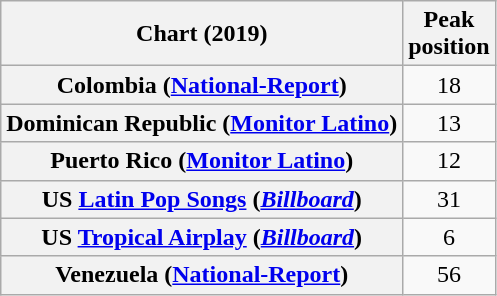<table class="wikitable plainrowheaders" style="text-align:center">
<tr>
<th scope="col">Chart (2019)</th>
<th scope="col">Peak<br> position</th>
</tr>
<tr>
<th scope="row">Colombia (<a href='#'>National-Report</a>)</th>
<td>18</td>
</tr>
<tr>
<th scope="row">Dominican Republic (<a href='#'>Monitor Latino</a>)</th>
<td>13</td>
</tr>
<tr>
<th scope="row">Puerto Rico (<a href='#'>Monitor Latino</a>)</th>
<td>12</td>
</tr>
<tr>
<th scope="row">US <a href='#'>Latin Pop Songs</a> (<em><a href='#'>Billboard</a></em>)</th>
<td>31</td>
</tr>
<tr>
<th scope="row">US <a href='#'>Tropical Airplay</a> (<em><a href='#'>Billboard</a></em>)</th>
<td>6</td>
</tr>
<tr>
<th scope="row">Venezuela (<a href='#'>National-Report</a>)</th>
<td>56</td>
</tr>
</table>
